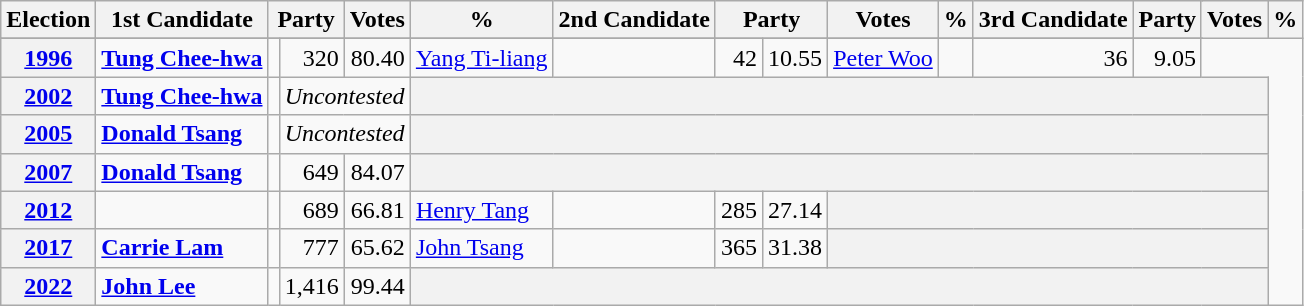<table class=wikitable style="text-align: right;">
<tr align=center>
<th>Election</th>
<th>1st Candidate</th>
<th colspan=2>Party</th>
<th>Votes</th>
<th>%</th>
<th>2nd Candidate</th>
<th colspan=2>Party</th>
<th>Votes</th>
<th>%</th>
<th>3rd Candidate</th>
<th colspan=2>Party</th>
<th>Votes</th>
<th>%</th>
</tr>
<tr>
</tr>
<tr>
<th><a href='#'>1996</a></th>
<td align=left><strong><a href='#'>Tung Chee-hwa</a></strong></td>
<td></td>
<td>320</td>
<td>80.40</td>
<td align=left><a href='#'>Yang Ti-liang</a></td>
<td></td>
<td>42</td>
<td>10.55</td>
<td align=left><a href='#'>Peter Woo</a></td>
<td></td>
<td>36</td>
<td>9.05</td>
</tr>
<tr>
<th><a href='#'>2002</a></th>
<td align=left><strong><a href='#'>Tung Chee-hwa</a></strong></td>
<td></td>
<td align=left colspan=2><em>Uncontested</em></td>
<th colspan="10"></th>
</tr>
<tr>
<th><a href='#'>2005</a></th>
<td align=left><strong><a href='#'>Donald Tsang</a></strong></td>
<td></td>
<td align=left colspan=2><em>Uncontested</em></td>
<th colspan="10"></th>
</tr>
<tr>
<th><a href='#'>2007</a></th>
<td align=left><strong><a href='#'>Donald Tsang</a></strong></td>
<td></td>
<td>649</td>
<td>84.07</td>
<th colspan="10"></th>
</tr>
<tr>
<th><a href='#'>2012</a></th>
<td align=left><strong></strong></td>
<td></td>
<td>689</td>
<td>66.81</td>
<td align=left><a href='#'>Henry Tang</a></td>
<td></td>
<td>285</td>
<td>27.14</td>
<th colspan="6"></th>
</tr>
<tr>
<th><a href='#'>2017</a></th>
<td align=left><strong><a href='#'>Carrie Lam</a></strong></td>
<td></td>
<td>777</td>
<td>65.62</td>
<td align=left><a href='#'>John Tsang</a></td>
<td></td>
<td>365</td>
<td>31.38</td>
<th colspan="6"></th>
</tr>
<tr>
<th><a href='#'>2022</a></th>
<td align=left><strong><a href='#'>John Lee</a></strong></td>
<td></td>
<td>1,416</td>
<td>99.44</td>
<th colspan="10"></th>
</tr>
</table>
